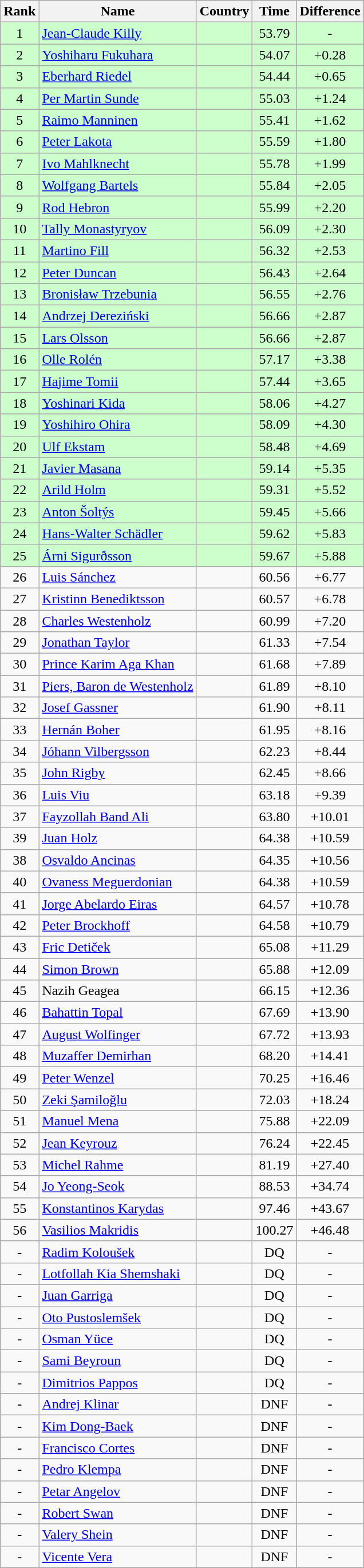<table class="wikitable sortable" style="text-align:center">
<tr>
<th>Rank</th>
<th>Name</th>
<th>Country</th>
<th>Time</th>
<th>Difference</th>
</tr>
<tr style="background:#cfc;">
<td>1</td>
<td align=left><a href='#'>Jean-Claude Killy</a></td>
<td align=left></td>
<td>53.79</td>
<td>-</td>
</tr>
<tr style="background:#cfc;">
<td>2</td>
<td align=left><a href='#'>Yoshiharu Fukuhara</a></td>
<td align=left></td>
<td>54.07</td>
<td>+0.28</td>
</tr>
<tr style="background:#cfc;">
<td>3</td>
<td align=left><a href='#'>Eberhard Riedel</a></td>
<td align=left></td>
<td>54.44</td>
<td>+0.65</td>
</tr>
<tr style="background:#cfc;">
<td>4</td>
<td align=left><a href='#'>Per Martin Sunde</a></td>
<td align=left></td>
<td>55.03</td>
<td>+1.24</td>
</tr>
<tr style="background:#cfc;">
<td>5</td>
<td align=left><a href='#'>Raimo Manninen</a></td>
<td align=left></td>
<td>55.41</td>
<td>+1.62</td>
</tr>
<tr style="background:#cfc;">
<td>6</td>
<td align=left><a href='#'>Peter Lakota</a></td>
<td align=left></td>
<td>55.59</td>
<td>+1.80</td>
</tr>
<tr style="background:#cfc;">
<td>7</td>
<td align=left><a href='#'>Ivo Mahlknecht</a></td>
<td align=left></td>
<td>55.78</td>
<td>+1.99</td>
</tr>
<tr style="background:#cfc;">
<td>8</td>
<td align=left><a href='#'>Wolfgang Bartels</a></td>
<td align=left></td>
<td>55.84</td>
<td>+2.05</td>
</tr>
<tr style="background:#cfc;">
<td>9</td>
<td align=left><a href='#'>Rod Hebron</a></td>
<td align=left></td>
<td>55.99</td>
<td>+2.20</td>
</tr>
<tr style="background:#cfc;">
<td>10</td>
<td align=left><a href='#'>Tally Monastyryov</a></td>
<td align=left></td>
<td>56.09</td>
<td>+2.30</td>
</tr>
<tr style="background:#cfc;">
<td>11</td>
<td align=left><a href='#'>Martino Fill</a></td>
<td align=left></td>
<td>56.32</td>
<td>+2.53</td>
</tr>
<tr style="background:#cfc;">
<td>12</td>
<td align=left><a href='#'>Peter Duncan</a></td>
<td align=left></td>
<td>56.43</td>
<td>+2.64</td>
</tr>
<tr style="background:#cfc;">
<td>13</td>
<td align=left><a href='#'>Bronisław Trzebunia</a></td>
<td align=left></td>
<td>56.55</td>
<td>+2.76</td>
</tr>
<tr style="background:#cfc;">
<td>14</td>
<td align=left><a href='#'>Andrzej Dereziński</a></td>
<td align=left></td>
<td>56.66</td>
<td>+2.87</td>
</tr>
<tr style="background:#cfc;">
<td>15</td>
<td align=left><a href='#'>Lars Olsson</a></td>
<td align=left></td>
<td>56.66</td>
<td>+2.87</td>
</tr>
<tr style="background:#cfc;">
<td>16</td>
<td align=left><a href='#'>Olle Rolén</a></td>
<td align=left></td>
<td>57.17</td>
<td>+3.38</td>
</tr>
<tr style="background:#cfc;">
<td>17</td>
<td align=left><a href='#'>Hajime Tomii</a></td>
<td align=left></td>
<td>57.44</td>
<td>+3.65</td>
</tr>
<tr style="background:#cfc;">
<td>18</td>
<td align=left><a href='#'>Yoshinari Kida</a></td>
<td align=left></td>
<td>58.06</td>
<td>+4.27</td>
</tr>
<tr style="background:#cfc;">
<td>19</td>
<td align=left><a href='#'>Yoshihiro Ohira</a></td>
<td align=left></td>
<td>58.09</td>
<td>+4.30</td>
</tr>
<tr style="background:#cfc;">
<td>20</td>
<td align=left><a href='#'>Ulf Ekstam</a></td>
<td align=left></td>
<td>58.48</td>
<td>+4.69</td>
</tr>
<tr style="background:#cfc;">
<td>21</td>
<td align=left><a href='#'>Javier Masana</a></td>
<td align=left></td>
<td>59.14</td>
<td>+5.35</td>
</tr>
<tr style="background:#cfc;">
<td>22</td>
<td align=left><a href='#'>Arild Holm</a></td>
<td align=left></td>
<td>59.31</td>
<td>+5.52</td>
</tr>
<tr style="background:#cfc;">
<td>23</td>
<td align=left><a href='#'>Anton Šoltýs</a></td>
<td align=left></td>
<td>59.45</td>
<td>+5.66</td>
</tr>
<tr style="background:#cfc;">
<td>24</td>
<td align=left><a href='#'>Hans-Walter Schädler</a></td>
<td align=left></td>
<td>59.62</td>
<td>+5.83</td>
</tr>
<tr style="background:#cfc;">
<td>25</td>
<td align=left><a href='#'>Árni Sigurðsson</a></td>
<td align=left></td>
<td>59.67</td>
<td>+5.88</td>
</tr>
<tr>
<td>26</td>
<td align=left><a href='#'>Luis Sánchez</a></td>
<td align=left></td>
<td>60.56</td>
<td>+6.77</td>
</tr>
<tr>
<td>27</td>
<td align=left><a href='#'>Kristinn Benediktsson</a></td>
<td align=left></td>
<td>60.57</td>
<td>+6.78</td>
</tr>
<tr>
<td>28</td>
<td align=left><a href='#'>Charles Westenholz</a></td>
<td align=left></td>
<td>60.99</td>
<td>+7.20</td>
</tr>
<tr>
<td>29</td>
<td align=left><a href='#'>Jonathan Taylor</a></td>
<td align=left></td>
<td>61.33</td>
<td>+7.54</td>
</tr>
<tr>
<td>30</td>
<td align=left><a href='#'>Prince Karim Aga Khan</a></td>
<td align=left></td>
<td>61.68</td>
<td>+7.89</td>
</tr>
<tr>
<td>31</td>
<td align=left><a href='#'>Piers, Baron de Westenholz</a></td>
<td align=left></td>
<td>61.89</td>
<td>+8.10</td>
</tr>
<tr>
<td>32</td>
<td align=left><a href='#'>Josef Gassner</a></td>
<td align=left></td>
<td>61.90</td>
<td>+8.11</td>
</tr>
<tr>
<td>33</td>
<td align=left><a href='#'>Hernán Boher</a></td>
<td align=left></td>
<td>61.95</td>
<td>+8.16</td>
</tr>
<tr>
<td>34</td>
<td align=left><a href='#'>Jóhann Vilbergsson</a></td>
<td align=left></td>
<td>62.23</td>
<td>+8.44</td>
</tr>
<tr>
<td>35</td>
<td align=left><a href='#'>John Rigby</a></td>
<td align=left></td>
<td>62.45</td>
<td>+8.66</td>
</tr>
<tr>
<td>36</td>
<td align=left><a href='#'>Luis Viu</a></td>
<td align=left></td>
<td>63.18</td>
<td>+9.39</td>
</tr>
<tr>
<td>37</td>
<td align=left><a href='#'>Fayzollah Band Ali</a></td>
<td align=left></td>
<td>63.80</td>
<td>+10.01</td>
</tr>
<tr>
<td>39</td>
<td align=left><a href='#'>Juan Holz</a></td>
<td align=left></td>
<td>64.38</td>
<td>+10.59</td>
</tr>
<tr>
<td>38</td>
<td align=left><a href='#'>Osvaldo Ancinas</a></td>
<td align=left></td>
<td>64.35</td>
<td>+10.56</td>
</tr>
<tr>
<td>40</td>
<td align=left><a href='#'>Ovaness Meguerdonian</a></td>
<td align=left></td>
<td>64.38</td>
<td>+10.59</td>
</tr>
<tr>
<td>41</td>
<td align=left><a href='#'>Jorge Abelardo Eiras</a></td>
<td align=left></td>
<td>64.57</td>
<td>+10.78</td>
</tr>
<tr>
<td>42</td>
<td align=left><a href='#'>Peter Brockhoff</a></td>
<td align=left></td>
<td>64.58</td>
<td>+10.79</td>
</tr>
<tr>
<td>43</td>
<td align=left><a href='#'>Fric Detiček</a></td>
<td align=left></td>
<td>65.08</td>
<td>+11.29</td>
</tr>
<tr>
<td>44</td>
<td align=left><a href='#'>Simon Brown</a></td>
<td align=left></td>
<td>65.88</td>
<td>+12.09</td>
</tr>
<tr>
<td>45</td>
<td align=left>Nazih Geagea</td>
<td align=left></td>
<td>66.15</td>
<td>+12.36</td>
</tr>
<tr>
<td>46</td>
<td align=left><a href='#'>Bahattin Topal</a></td>
<td align=left></td>
<td>67.69</td>
<td>+13.90</td>
</tr>
<tr>
<td>47</td>
<td align=left><a href='#'>August Wolfinger</a></td>
<td align=left></td>
<td>67.72</td>
<td>+13.93</td>
</tr>
<tr>
<td>48</td>
<td align=left><a href='#'>Muzaffer Demirhan</a></td>
<td align=left></td>
<td>68.20</td>
<td>+14.41</td>
</tr>
<tr>
<td>49</td>
<td align=left><a href='#'>Peter Wenzel</a></td>
<td align=left></td>
<td>70.25</td>
<td>+16.46</td>
</tr>
<tr>
<td>50</td>
<td align=left><a href='#'>Zeki Şamiloğlu</a></td>
<td align=left></td>
<td>72.03</td>
<td>+18.24</td>
</tr>
<tr>
<td>51</td>
<td align=left><a href='#'>Manuel Mena</a></td>
<td align=left></td>
<td>75.88</td>
<td>+22.09</td>
</tr>
<tr>
<td>52</td>
<td align=left><a href='#'>Jean Keyrouz</a></td>
<td align=left></td>
<td>76.24</td>
<td>+22.45</td>
</tr>
<tr>
<td>53</td>
<td align=left><a href='#'>Michel Rahme</a></td>
<td align=left></td>
<td>81.19</td>
<td>+27.40</td>
</tr>
<tr>
<td>54</td>
<td align=left><a href='#'>Jo Yeong-Seok</a></td>
<td align=left></td>
<td>88.53</td>
<td>+34.74</td>
</tr>
<tr>
<td>55</td>
<td align=left><a href='#'>Konstantinos Karydas</a></td>
<td align=left></td>
<td>97.46</td>
<td>+43.67</td>
</tr>
<tr>
<td>56</td>
<td align=left><a href='#'>Vasilios Makridis</a></td>
<td align=left></td>
<td>100.27</td>
<td>+46.48</td>
</tr>
<tr>
<td>-</td>
<td align=left><a href='#'>Radim Koloušek</a></td>
<td align=left></td>
<td>DQ</td>
<td>-</td>
</tr>
<tr>
<td>-</td>
<td align=left><a href='#'>Lotfollah Kia Shemshaki</a></td>
<td align=left></td>
<td>DQ</td>
<td>-</td>
</tr>
<tr>
<td>-</td>
<td align=left><a href='#'>Juan Garriga</a></td>
<td align=left></td>
<td>DQ</td>
<td>-</td>
</tr>
<tr>
<td>-</td>
<td align=left><a href='#'>Oto Pustoslemšek</a></td>
<td align=left></td>
<td>DQ</td>
<td>-</td>
</tr>
<tr>
<td>-</td>
<td align=left><a href='#'>Osman Yüce</a></td>
<td align=left></td>
<td>DQ</td>
<td>-</td>
</tr>
<tr>
<td>-</td>
<td align=left><a href='#'>Sami Beyroun</a></td>
<td align=left></td>
<td>DQ</td>
<td>-</td>
</tr>
<tr>
<td>-</td>
<td align=left><a href='#'>Dimitrios Pappos</a></td>
<td align=left></td>
<td>DQ</td>
<td>-</td>
</tr>
<tr>
<td>-</td>
<td align=left><a href='#'>Andrej Klinar</a></td>
<td align=left></td>
<td>DNF</td>
<td>-</td>
</tr>
<tr>
<td>-</td>
<td align=left><a href='#'>Kim Dong-Baek</a></td>
<td align=left></td>
<td>DNF</td>
<td>-</td>
</tr>
<tr>
<td>-</td>
<td align=left><a href='#'>Francisco Cortes</a></td>
<td align=left></td>
<td>DNF</td>
<td>-</td>
</tr>
<tr>
<td>-</td>
<td align=left><a href='#'>Pedro Klempa</a></td>
<td align=left></td>
<td>DNF</td>
<td>-</td>
</tr>
<tr>
<td>-</td>
<td align=left><a href='#'>Petar Angelov</a></td>
<td align=left></td>
<td>DNF</td>
<td>-</td>
</tr>
<tr>
<td>-</td>
<td align=left><a href='#'>Robert Swan</a></td>
<td align=left></td>
<td>DNF</td>
<td>-</td>
</tr>
<tr>
<td>-</td>
<td align=left><a href='#'>Valery Shein</a></td>
<td align=left></td>
<td>DNF</td>
<td>-</td>
</tr>
<tr>
<td>-</td>
<td align=left><a href='#'>Vicente Vera</a></td>
<td align=left></td>
<td>DNF</td>
<td>-</td>
</tr>
</table>
